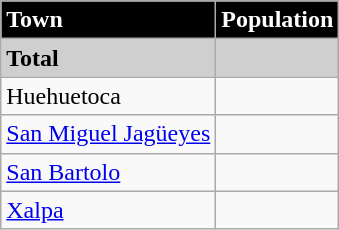<table class="wikitable">
<tr style="background:#000000; color:#FFFFFF;">
<td><strong>Town</strong></td>
<td><strong>Population</strong></td>
</tr>
<tr style="background:#CFCFCF;">
<td><strong>Total</strong></td>
<td></td>
</tr>
<tr>
<td>Huehuetoca</td>
<td></td>
</tr>
<tr>
<td><a href='#'>San Miguel Jagüeyes</a></td>
<td></td>
</tr>
<tr>
<td><a href='#'>San Bartolo</a></td>
<td></td>
</tr>
<tr>
<td><a href='#'>Xalpa</a></td>
<td></td>
</tr>
</table>
